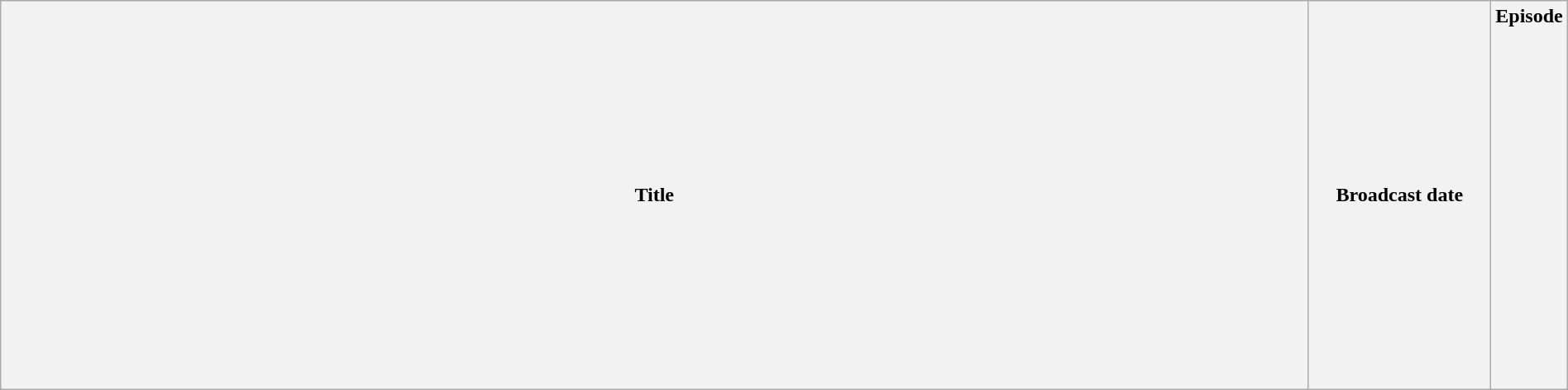<table class="wikitable plainrowheaders" style="width:100%; margin:auto;">
<tr>
<th>Title</th>
<th width="140">Broadcast date</th>
<th width="40">Episode<br><br><br>


<br><br><br>
<br><br><br><br><br><br>
<br><br><br>
<br><br></th>
</tr>
</table>
